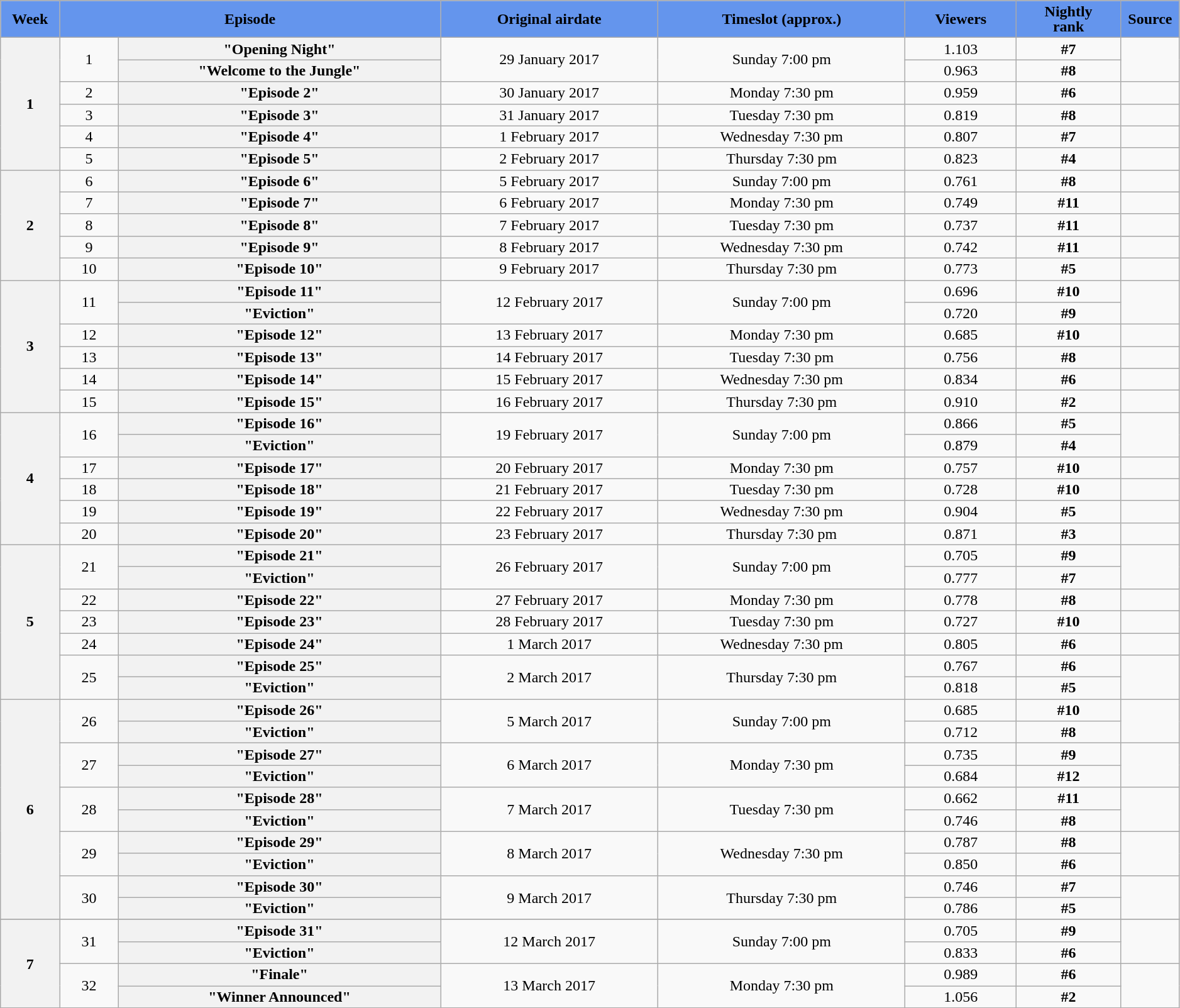<table class="wikitable plainrowheaders" style="text-align:center; line-height:16px; width:99%;">
<tr>
<th scope="col" style="background:cornflowerblue;">Week</th>
<th scope="col" style="background:cornflowerblue;" colspan="2">Episode</th>
<th scope="col" style="background:cornflowerblue;">Original airdate</th>
<th scope="col" style="background:cornflowerblue;">Timeslot (approx.)</th>
<th scope="col" style="background:cornflowerblue;">Viewers<br><small></small></th>
<th scope="col" style="background:cornflowerblue;">Nightly<br>rank</th>
<th scope="col" style="background:cornflowerblue; width:05%;">Source</th>
</tr>
<tr>
<th style="width:05%;" rowspan="6">1</th>
<td style="width:05%;" rowspan="2">1</td>
<th scope="row" style="text-align:center"><strong>"Opening Night"</strong></th>
<td rowspan="2">29 January 2017</td>
<td rowspan="2">Sunday 7:00 pm</td>
<td>1.103</td>
<td><strong>#7</strong></td>
<td rowspan="2"></td>
</tr>
<tr>
<th scope="row" style="text-align:center"><strong>"Welcome to the Jungle"</strong></th>
<td>0.963</td>
<td><strong>#8</strong></td>
</tr>
<tr>
<td style="width:05%;">2</td>
<th scope="row" style="text-align:center"><strong>"Episode 2"</strong></th>
<td>30 January 2017</td>
<td>Monday 7:30 pm</td>
<td>0.959</td>
<td><strong>#6</strong></td>
<td></td>
</tr>
<tr>
<td style="width:05%;">3</td>
<th scope="row" style="text-align:center"><strong>"Episode 3"</strong></th>
<td>31 January 2017</td>
<td>Tuesday 7:30 pm</td>
<td>0.819</td>
<td><strong>#8</strong></td>
<td></td>
</tr>
<tr>
<td style="width:05%;">4</td>
<th scope="row" style="text-align:center"><strong>"Episode 4"</strong></th>
<td>1 February 2017</td>
<td>Wednesday 7:30 pm</td>
<td>0.807</td>
<td><strong>#7</strong></td>
<td></td>
</tr>
<tr>
<td style="width:05%;">5</td>
<th scope="row" style="text-align:center"><strong>"Episode 5"</strong></th>
<td>2 February 2017</td>
<td>Thursday 7:30 pm</td>
<td>0.823</td>
<td><strong>#4</strong></td>
<td></td>
</tr>
<tr>
<th style="width:05%;" rowspan="5">2</th>
<td style="width:05%;">6</td>
<th scope="row" style="text-align:center"><strong>"Episode 6"</strong></th>
<td>5 February 2017</td>
<td>Sunday 7:00 pm</td>
<td>0.761</td>
<td><strong>#8</strong></td>
<td></td>
</tr>
<tr>
<td style="width:05%;">7</td>
<th scope="row" style="text-align:center"><strong>"Episode 7"</strong></th>
<td>6 February 2017</td>
<td>Monday 7:30 pm</td>
<td>0.749</td>
<td><strong>#11</strong></td>
<td></td>
</tr>
<tr>
<td style="width:05%;">8</td>
<th scope="row" style="text-align:center"><strong>"Episode 8"</strong></th>
<td>7 February 2017</td>
<td>Tuesday 7:30 pm</td>
<td>0.737</td>
<td><strong>#11</strong></td>
<td></td>
</tr>
<tr>
<td style="width:05%;">9</td>
<th scope="row" style="text-align:center"><strong>"Episode 9"</strong></th>
<td>8 February 2017</td>
<td>Wednesday 7:30 pm</td>
<td>0.742</td>
<td><strong>#11</strong></td>
<td></td>
</tr>
<tr>
<td style="width:05%;">10</td>
<th scope="row" style="text-align:center"><strong>"Episode 10"</strong></th>
<td>9 February 2017</td>
<td>Thursday 7:30 pm</td>
<td>0.773</td>
<td><strong>#5</strong></td>
<td></td>
</tr>
<tr>
<th style="width:05%;" rowspan="6">3</th>
<td style="width:05%;" rowspan="2">11</td>
<th scope="row" style="text-align:center"><strong>"Episode 11"</strong></th>
<td rowspan="2">12 February 2017</td>
<td rowspan="2">Sunday 7:00 pm</td>
<td>0.696</td>
<td><strong>#10</strong></td>
<td rowspan="2"></td>
</tr>
<tr>
<th scope="row" style="text-align:center"><strong>"Eviction"</strong></th>
<td>0.720</td>
<td><strong>#9</strong></td>
</tr>
<tr>
<td style="width:05%;">12</td>
<th scope="row" style="text-align:center"><strong>"Episode 12"</strong></th>
<td>13 February 2017</td>
<td>Monday 7:30 pm</td>
<td>0.685</td>
<td><strong>#10</strong></td>
<td></td>
</tr>
<tr>
<td style="width:05%;">13</td>
<th scope="row" style="text-align:center"><strong>"Episode 13"</strong></th>
<td>14 February 2017</td>
<td>Tuesday 7:30 pm</td>
<td>0.756</td>
<td><strong>#8</strong></td>
<td></td>
</tr>
<tr>
<td style="width:05%;">14</td>
<th scope="row" style="text-align:center"><strong>"Episode 14"</strong></th>
<td>15 February 2017</td>
<td>Wednesday 7:30 pm</td>
<td>0.834</td>
<td><strong>#6</strong></td>
<td></td>
</tr>
<tr>
<td style="width:05%;">15</td>
<th scope="row" style="text-align:center"><strong>"Episode 15"</strong></th>
<td>16 February 2017</td>
<td>Thursday 7:30 pm</td>
<td>0.910</td>
<td><strong>#2</strong></td>
<td></td>
</tr>
<tr>
<th style="width:05%;" rowspan="6">4</th>
<td style="width:05%;" rowspan="2">16</td>
<th scope="row" style="text-align:center"><strong>"Episode 16"</strong></th>
<td rowspan="2">19 February 2017</td>
<td rowspan="2">Sunday 7:00 pm</td>
<td>0.866</td>
<td><strong>#5</strong></td>
<td rowspan="2"></td>
</tr>
<tr>
<th scope="row" style="text-align:center"><strong>"Eviction"</strong></th>
<td>0.879</td>
<td><strong>#4</strong></td>
</tr>
<tr>
<td style="width:05%;">17</td>
<th scope="row" style="text-align:center"><strong>"Episode 17"</strong></th>
<td>20 February 2017</td>
<td>Monday 7:30 pm</td>
<td>0.757</td>
<td><strong>#10</strong></td>
<td></td>
</tr>
<tr>
<td style="width:05%;">18</td>
<th scope="row" style="text-align:center"><strong>"Episode 18"</strong></th>
<td>21 February 2017</td>
<td>Tuesday 7:30 pm</td>
<td>0.728</td>
<td><strong>#10</strong></td>
<td></td>
</tr>
<tr>
<td style="width:05%;">19</td>
<th scope="row" style="text-align:center"><strong>"Episode 19"</strong></th>
<td>22 February 2017</td>
<td>Wednesday 7:30 pm</td>
<td>0.904</td>
<td><strong>#5</strong></td>
<td></td>
</tr>
<tr>
<td style="width:05%;">20</td>
<th scope="row" style="text-align:center"><strong>"Episode 20"</strong></th>
<td>23 February 2017</td>
<td>Thursday 7:30 pm</td>
<td>0.871</td>
<td><strong>#3</strong></td>
<td></td>
</tr>
<tr>
<th style="width:05%;" rowspan="7">5</th>
<td style="width:05%;" rowspan="2">21</td>
<th scope="row" style="text-align:center"><strong>"Episode 21"</strong></th>
<td rowspan="2">26 February 2017</td>
<td rowspan="2">Sunday 7:00 pm</td>
<td>0.705</td>
<td><strong>#9</strong></td>
<td rowspan="2"></td>
</tr>
<tr>
<th scope="row" style="text-align:center"><strong>"Eviction"</strong></th>
<td>0.777</td>
<td><strong>#7</strong></td>
</tr>
<tr>
<td style="width:05%;">22</td>
<th scope="row" style="text-align:center"><strong>"Episode 22"</strong></th>
<td>27 February 2017</td>
<td>Monday 7:30 pm</td>
<td>0.778</td>
<td><strong>#8</strong></td>
<td></td>
</tr>
<tr>
<td style="width:05%;">23</td>
<th scope="row" style="text-align:center"><strong>"Episode 23"</strong></th>
<td>28 February 2017</td>
<td>Tuesday 7:30 pm</td>
<td>0.727</td>
<td><strong>#10</strong></td>
<td></td>
</tr>
<tr>
<td style="width:05%;">24</td>
<th scope="row" style="text-align:center"><strong>"Episode 24"</strong></th>
<td>1 March 2017</td>
<td>Wednesday 7:30 pm</td>
<td>0.805</td>
<td><strong>#6</strong></td>
<td></td>
</tr>
<tr>
<td style="width:05%;" rowspan="2">25</td>
<th scope="row" style="text-align:center"><strong>"Episode 25"</strong></th>
<td rowspan="2">2 March 2017</td>
<td rowspan="2">Thursday 7:30 pm</td>
<td>0.767</td>
<td><strong>#6</strong></td>
<td rowspan="2"></td>
</tr>
<tr>
<th scope="row" style="text-align:center"><strong>"Eviction"</strong></th>
<td>0.818</td>
<td><strong>#5</strong></td>
</tr>
<tr>
<th style="width:05%;" rowspan="10">6</th>
<td style="width:05%;" rowspan="2">26</td>
<th scope="row" style="text-align:center"><strong>"Episode 26"</strong></th>
<td rowspan="2">5 March 2017</td>
<td rowspan="2">Sunday 7:00 pm</td>
<td>0.685</td>
<td><strong>#10</strong></td>
<td rowspan="2"></td>
</tr>
<tr>
<th scope="row" style="text-align:center"><strong>"Eviction"</strong></th>
<td>0.712</td>
<td><strong>#8</strong></td>
</tr>
<tr>
<td style="width:05%;" rowspan="2">27</td>
<th scope="row" style="text-align:center"><strong>"Episode 27"</strong></th>
<td rowspan="2">6 March 2017</td>
<td rowspan="2">Monday 7:30 pm</td>
<td>0.735</td>
<td><strong>#9</strong></td>
<td rowspan="2"></td>
</tr>
<tr>
<th scope="row" style="text-align:center"><strong>"Eviction"</strong></th>
<td>0.684</td>
<td><strong>#12</strong></td>
</tr>
<tr>
<td style="width:05%;" rowspan="2">28</td>
<th scope="row" style="text-align:center"><strong>"Episode 28"</strong></th>
<td rowspan="2">7 March 2017</td>
<td rowspan="2">Tuesday 7:30 pm</td>
<td>0.662</td>
<td><strong>#11</strong></td>
<td rowspan="2"></td>
</tr>
<tr>
<th scope="row" style="text-align:center"><strong>"Eviction"</strong></th>
<td>0.746</td>
<td><strong>#8</strong></td>
</tr>
<tr>
<td style="width:05%;" rowspan="2">29</td>
<th scope="row" style="text-align:center"><strong>"Episode 29"</strong></th>
<td rowspan="2">8 March 2017</td>
<td rowspan="2">Wednesday 7:30 pm</td>
<td>0.787</td>
<td><strong>#8</strong></td>
<td rowspan="2"></td>
</tr>
<tr>
<th scope="row" style="text-align:center"><strong>"Eviction"</strong></th>
<td>0.850</td>
<td><strong>#6</strong></td>
</tr>
<tr>
<td style="width:05%;" rowspan="2">30</td>
<th scope="row" style="text-align:center"><strong>"Episode 30"</strong></th>
<td rowspan="2">9 March 2017</td>
<td rowspan="2">Thursday 7:30 pm</td>
<td>0.746</td>
<td><strong>#7</strong></td>
<td rowspan="2"></td>
</tr>
<tr>
<th scope="row" style="text-align:center"><strong>"Eviction"</strong></th>
<td>0.786</td>
<td><strong>#5</strong></td>
</tr>
<tr>
</tr>
<tr>
<th style="width:05%;" rowspan="4">7</th>
<td style="width:05%;" rowspan="2">31</td>
<th scope="row" style="text-align:center"><strong>"Episode 31"</strong></th>
<td rowspan="2">12 March 2017</td>
<td rowspan="2">Sunday 7:00 pm</td>
<td>0.705</td>
<td><strong>#9</strong></td>
<td rowspan="2"></td>
</tr>
<tr>
<th scope="row" style="text-align:center"><strong>"Eviction"</strong></th>
<td>0.833</td>
<td><strong>#6</strong></td>
</tr>
<tr>
<td style="width:05%;" rowspan="2">32</td>
<th scope="row" style="text-align:center"><strong>"Finale"</strong></th>
<td rowspan="2">13 March 2017</td>
<td rowspan="2">Monday 7:30 pm</td>
<td>0.989</td>
<td><strong>#6</strong></td>
<td rowspan="2"></td>
</tr>
<tr>
<th scope="row" style="text-align:center"><strong>"Winner Announced"</strong></th>
<td>1.056</td>
<td><strong>#2</strong></td>
</tr>
</table>
